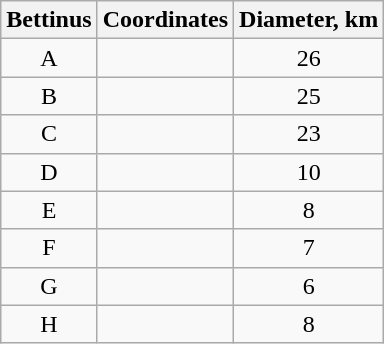<table class="wikitable" style="text-align:center">
<tr>
<th>Bettinus</th>
<th class="unsortable">Coordinates</th>
<th>Diameter, km</th>
</tr>
<tr>
<td>A</td>
<td></td>
<td>26</td>
</tr>
<tr>
<td>B</td>
<td></td>
<td>25</td>
</tr>
<tr>
<td>C</td>
<td></td>
<td>23</td>
</tr>
<tr>
<td>D</td>
<td></td>
<td>10</td>
</tr>
<tr>
<td>E</td>
<td></td>
<td>8</td>
</tr>
<tr>
<td>F</td>
<td></td>
<td>7</td>
</tr>
<tr>
<td>G</td>
<td></td>
<td>6</td>
</tr>
<tr>
<td>H</td>
<td></td>
<td>8</td>
</tr>
</table>
